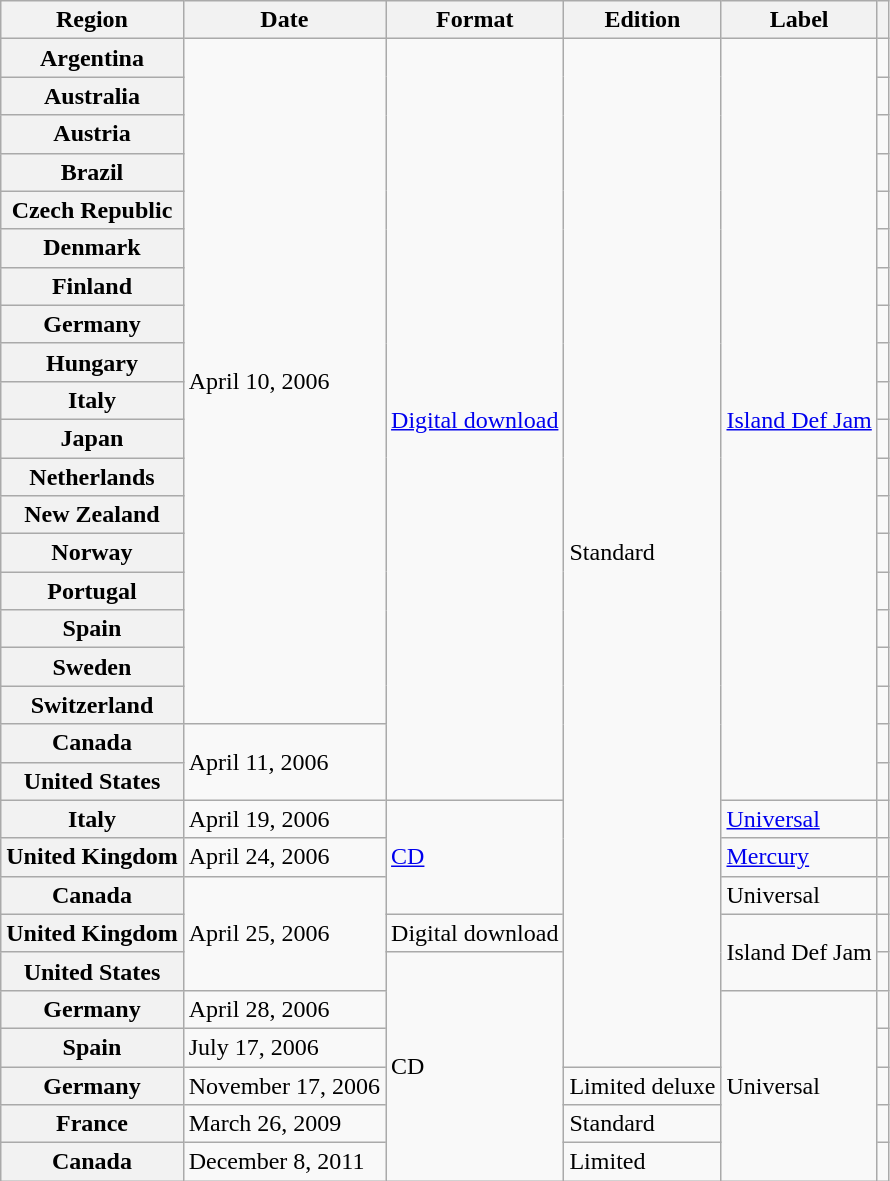<table class="wikitable plainrowheaders">
<tr>
<th scope="col">Region</th>
<th scope="col">Date</th>
<th scope="col">Format</th>
<th scope="col">Edition</th>
<th scope="col">Label</th>
<th scope="col"></th>
</tr>
<tr>
<th scope="row">Argentina</th>
<td rowspan="18">April 10, 2006</td>
<td rowspan="20"><a href='#'>Digital download</a></td>
<td rowspan="27">Standard</td>
<td rowspan="20"><a href='#'>Island Def Jam</a></td>
<td align="center"></td>
</tr>
<tr>
<th scope="row">Australia</th>
<td align="center"></td>
</tr>
<tr>
<th scope="row">Austria</th>
<td align="center"></td>
</tr>
<tr>
<th scope="row">Brazil</th>
<td align="center"></td>
</tr>
<tr>
<th scope="row">Czech Republic</th>
<td align="center"></td>
</tr>
<tr>
<th scope="row">Denmark</th>
<td align="center"></td>
</tr>
<tr>
<th scope="row">Finland</th>
<td align="center"></td>
</tr>
<tr>
<th scope="row">Germany</th>
<td align="center"></td>
</tr>
<tr>
<th scope="row">Hungary</th>
<td align="center"></td>
</tr>
<tr>
<th scope="row">Italy</th>
<td align="center"></td>
</tr>
<tr>
<th scope="row">Japan</th>
<td align="center"></td>
</tr>
<tr>
<th scope="row">Netherlands</th>
<td align="center"></td>
</tr>
<tr>
<th scope="row">New Zealand</th>
<td align="center"></td>
</tr>
<tr>
<th scope="row">Norway</th>
<td align="center"></td>
</tr>
<tr>
<th scope="row">Portugal</th>
<td align="center"></td>
</tr>
<tr>
<th scope="row">Spain</th>
<td align="center"></td>
</tr>
<tr>
<th scope="row">Sweden</th>
<td align="center"></td>
</tr>
<tr>
<th scope="row">Switzerland</th>
<td align="center"></td>
</tr>
<tr>
<th scope="row">Canada</th>
<td rowspan="2">April 11, 2006</td>
<td align="center"></td>
</tr>
<tr>
<th scope="row">United States</th>
<td align="center"></td>
</tr>
<tr>
<th scope="row">Italy</th>
<td>April 19, 2006</td>
<td rowspan="3"><a href='#'>CD</a></td>
<td><a href='#'>Universal</a></td>
<td align="center"></td>
</tr>
<tr>
<th scope="row">United Kingdom</th>
<td>April 24, 2006</td>
<td><a href='#'>Mercury</a></td>
<td align="center"></td>
</tr>
<tr>
<th scope="row">Canada</th>
<td rowspan="3">April 25, 2006</td>
<td>Universal</td>
<td align="center"></td>
</tr>
<tr>
<th scope="row">United Kingdom</th>
<td>Digital download</td>
<td rowspan="2">Island Def Jam</td>
<td align="center"></td>
</tr>
<tr>
<th scope="row">United States</th>
<td rowspan="6">CD</td>
<td align="center"></td>
</tr>
<tr>
<th scope="row">Germany</th>
<td>April 28, 2006</td>
<td rowspan="5">Universal</td>
<td align="center"></td>
</tr>
<tr>
<th scope="row">Spain</th>
<td>July 17, 2006</td>
<td align="center"></td>
</tr>
<tr>
<th scope="row">Germany</th>
<td>November 17, 2006</td>
<td>Limited deluxe</td>
<td align="center"></td>
</tr>
<tr>
<th scope="row">France</th>
<td>March 26, 2009</td>
<td>Standard</td>
<td align="center"></td>
</tr>
<tr>
<th scope="row">Canada</th>
<td>December 8, 2011</td>
<td>Limited</td>
<td align="center"></td>
</tr>
</table>
